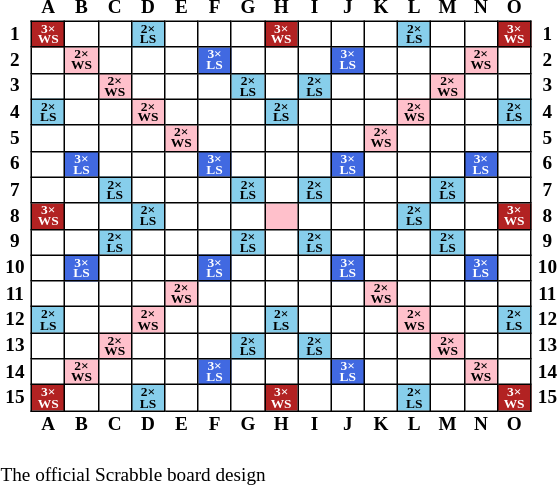<table class="floatright" style="font-weight: bold; text-align: center; border-collapse: collapse; height: 50%; font-size: 80%; vertical-align: center;">
<tr>
<td style="width: 1.5em;"></td>
<td style="width: 1.5em;">A</td>
<td style="width: 1.5em;">B</td>
<td style="width: 1.5em;">C</td>
<td style="width: 1.5em;">D</td>
<td style="width: 1.5em;">E</td>
<td style="width: 1.5em;">F</td>
<td style="width: 1.5em;">G</td>
<td style="width: 1.5em;">H</td>
<td style="width: 1.5em;">I</td>
<td style="width: 1.5em;">J</td>
<td style="width: 1.5em;">K</td>
<td style="width: 1.5em;">L</td>
<td style="width: 1.5em;">M</td>
<td style="width: 1.5em;">N</td>
<td style="width: 1.5em;">O</td>
<td style="width: 1.5em;"></td>
</tr>
<tr>
<td style="width: 1.5em;">1</td>
<td style="width: 1.5em; border: 1px solid black; line-height: 80%; font-size: 70%; color: white; background-color: firebrick;">3×<br>WS</td>
<td style="width: 1.5em; border: 1px solid black;"></td>
<td style="width: 1.5em; border: 1px solid black;"></td>
<td style="width: 1.5em; border: 1px solid black; line-height: 80%; font-size: 70%; color: black; background-color: skyblue;">2×<br>LS</td>
<td style="width: 1.5em; border: 1px solid black;"></td>
<td style="width: 1.5em; border: 1px solid black;"></td>
<td style="width: 1.5em; border: 1px solid black;"></td>
<td style="width: 1.5em; border: 1px solid black; line-height: 80%; font-size: 70%; color: white; background-color: firebrick;">3×<br>WS</td>
<td style="width: 1.5em; border: 1px solid black;"></td>
<td style="width: 1.5em; border: 1px solid black;"></td>
<td style="width: 1.5em; border: 1px solid black;"></td>
<td style="width: 1.5em; border: 1px solid black; line-height: 80%; font-size: 70%; color: black; background-color: skyblue;">2×<br>LS</td>
<td style="width: 1.5em; border: 1px solid black;"></td>
<td style="width: 1.5em; border: 1px solid black;"></td>
<td style="width: 1.5em; border: 1px solid black; line-height: 80%; font-size: 70%; color: white; background-color: firebrick;">3×<br>WS</td>
<td style="width: 1.5em;">1</td>
</tr>
<tr>
<td style="width: 1.5em;">2</td>
<td style="width: 1.5em; border: 1px solid black;"></td>
<td style="width: 1.5em; border: 1px solid black; line-height: 80%; font-size: 70%; color: black; background-color: pink;">2×<br>WS</td>
<td style="width: 1.5em; border: 1px solid black;"></td>
<td style="width: 1.5em; border: 1px solid black;"></td>
<td style="width: 1.5em; border: 1px solid black;"></td>
<td style="width: 1.5em; border: 1px solid black; line-height: 80%; font-size: 70%; color: white; background-color: royalblue;">3×<br>LS</td>
<td style="width: 1.5em; border: 1px solid black;"></td>
<td style="width: 1.5em; border: 1px solid black;"></td>
<td style="width: 1.5em; border: 1px solid black;"></td>
<td style="width: 1.5em; border: 1px solid black; line-height: 80%; font-size: 70%; color: white; background-color: royalblue;">3×<br>LS</td>
<td style="width: 1.5em; border: 1px solid black;"></td>
<td style="width: 1.5em; border: 1px solid black;"></td>
<td style="width: 1.5em; border: 1px solid black;"></td>
<td style="width: 1.5em; border: 1px solid black; line-height: 80%; font-size: 70%; color: black; background-color: pink;">2×<br>WS</td>
<td style="width: 1.5em; border: 1px solid black;"></td>
<td style="width: 1.5em;">2</td>
</tr>
<tr>
<td style="width: 1.5em;">3</td>
<td style="width: 1.5em; border: 1px solid black;"></td>
<td style="width: 1.5em; border: 1px solid black;"></td>
<td style="width: 1.5em; border: 1px solid black; line-height: 80%; font-size: 70%; color: black; background-color: pink;">2×<br>WS</td>
<td style="width: 1.5em; border: 1px solid black;"></td>
<td style="width: 1.5em; border: 1px solid black;"></td>
<td style="width: 1.5em; border: 1px solid black;"></td>
<td style="width: 1.5em; border: 1px solid black; line-height: 80%; font-size: 70%; color: black; background-color: skyblue;">2×<br>LS</td>
<td style="width: 1.5em; border: 1px solid black;"></td>
<td style="width: 1.5em; border: 1px solid black; line-height: 80%; font-size: 70%; color: black; background-color: skyblue;">2×<br>LS</td>
<td style="width: 1.5em; border: 1px solid black;"></td>
<td style="width: 1.5em; border: 1px solid black;"></td>
<td style="width: 1.5em; border: 1px solid black;"></td>
<td style="width: 1.5em; border: 1px solid black; line-height: 80%; font-size: 70%; color: black; background-color: pink;">2×<br>WS</td>
<td style="width: 1.5em; border: 1px solid black;"></td>
<td style="width: 1.5em; border: 1px solid black;"></td>
<td style="width: 1.5em;">3</td>
</tr>
<tr>
<td style="width: 1.5em;">4</td>
<td style="width: 1.5em; border: 1px solid black; line-height: 80%; font-size: 70%; color: black; background-color: skyblue;">2×<br>LS</td>
<td style="width: 1.5em; border: 1px solid black;"></td>
<td style="width: 1.5em; border: 1px solid black;"></td>
<td style="width: 1.5em; border: 1px solid black; line-height: 80%; font-size: 70%; color: black; background-color: pink;">2×<br>WS</td>
<td style="width: 1.5em; border: 1px solid black;"></td>
<td style="width: 1.5em; border: 1px solid black;"></td>
<td style="width: 1.5em; border: 1px solid black;"></td>
<td style="width: 1.5em; border: 1px solid black; line-height: 80%; font-size: 70%; color: black; background-color: skyblue;">2×<br>LS</td>
<td style="width: 1.5em; border: 1px solid black;"></td>
<td style="width: 1.5em; border: 1px solid black;"></td>
<td style="width: 1.5em; border: 1px solid black;"></td>
<td style="width: 1.5em; border: 1px solid black; line-height: 80%; font-size: 70%; color: black; background-color: pink;">2×<br>WS</td>
<td style="width: 1.5em; border: 1px solid black;"></td>
<td style="width: 1.5em; border: 1px solid black;"></td>
<td style="width: 1.5em; border: 1px solid black; line-height: 80%; font-size: 70%; color: black; background-color: skyblue;">2×<br>LS</td>
<td style="width: 1.5em;">4</td>
</tr>
<tr>
<td style="width: 1.5em;">5</td>
<td style="width: 1.5em; border: 1px solid black;"></td>
<td style="width: 1.5em; border: 1px solid black;"></td>
<td style="width: 1.5em; border: 1px solid black;"></td>
<td style="width: 1.5em; border: 1px solid black;"></td>
<td style="width: 1.5em; border: 1px solid black; line-height: 80%; font-size: 70%; color: black; background-color: pink;">2×<br>WS</td>
<td style="width: 1.5em; border: 1px solid black;"></td>
<td style="width: 1.5em; border: 1px solid black;"></td>
<td style="width: 1.5em; border: 1px solid black;"></td>
<td style="width: 1.5em; border: 1px solid black;"></td>
<td style="width: 1.5em; border: 1px solid black;"></td>
<td style="width: 1.5em; border: 1px solid black; line-height: 80%; font-size: 70%; color: black; background-color: pink;">2×<br>WS</td>
<td style="width: 1.5em; border: 1px solid black;"></td>
<td style="width: 1.5em; border: 1px solid black;"></td>
<td style="width: 1.5em; border: 1px solid black;"></td>
<td style="width: 1.5em; border: 1px solid black;"></td>
<td style="width: 1.5em;">5</td>
</tr>
<tr>
<td style="width: 1.5em;">6</td>
<td style="width: 1.5em; border: 1px solid black;"></td>
<td style="width: 1.5em; border: 1px solid black; line-height: 80%; font-size: 70%; color: white; background-color: royalblue;">3×<br>LS</td>
<td style="width: 1.5em; border: 1px solid black;"></td>
<td style="width: 1.5em; border: 1px solid black;"></td>
<td style="width: 1.5em; border: 1px solid black;"></td>
<td style="width: 1.5em; border: 1px solid black; line-height: 80%; font-size: 70%; color: white; background-color: royalblue;">3×<br>LS</td>
<td style="width: 1.5em; border: 1px solid black;"></td>
<td style="width: 1.5em; border: 1px solid black;"></td>
<td style="width: 1.5em; border: 1px solid black;"></td>
<td style="width: 1.5em; border: 1px solid black; line-height: 80%; font-size: 70%; color: white; background-color: royalblue;">3×<br>LS</td>
<td style="width: 1.5em; border: 1px solid black;"></td>
<td style="width: 1.5em; border: 1px solid black;"></td>
<td style="width: 1.5em; border: 1px solid black;"></td>
<td style="width: 1.5em; border: 1px solid black; line-height: 80%; font-size: 70%; color: white; background-color: royalblue;">3×<br>LS</td>
<td style="width: 1.5em; border: 1px solid black;"></td>
<td style="width: 1.5em;">6</td>
</tr>
<tr>
<td style="width: 1.5em;">7</td>
<td style="width: 1.5em; border: 1px solid black;"></td>
<td style="width: 1.5em; border: 1px solid black;"></td>
<td style="width: 1.5em; border: 1px solid black; line-height: 80%; font-size: 70%; color: black; background-color: skyblue;">2×<br>LS</td>
<td style="width: 1.5em; border: 1px solid black;"></td>
<td style="width: 1.5em; border: 1px solid black;"></td>
<td style="width: 1.5em; border: 1px solid black;"></td>
<td style="width: 1.5em; border: 1px solid black; line-height: 80%; font-size: 70%; color: black; background-color: skyblue;">2×<br>LS</td>
<td style="width: 1.5em; border: 1px solid black;"></td>
<td style="width: 1.5em; border: 1px solid black; line-height: 80%; font-size: 70%; color: black; background-color: skyblue;">2×<br>LS</td>
<td style="width: 1.5em; border: 1px solid black;"></td>
<td style="width: 1.5em; border: 1px solid black;"></td>
<td style="width: 1.5em; border: 1px solid black;"></td>
<td style="width: 1.5em; border: 1px solid black; line-height: 80%; font-size: 70%; color: black; background-color: skyblue;">2×<br>LS</td>
<td style="width: 1.5em; border: 1px solid black;"></td>
<td style="width: 1.5em; border: 1px solid black;"></td>
<td style="width: 1.5em;">7</td>
</tr>
<tr>
<td style="width: 1.5em;">8</td>
<td style="width: 1.5em; border: 1px solid black; line-height: 80%; font-size: 70%; color: white; background-color: firebrick;">3×<br>WS</td>
<td style="width: 1.5em; border: 1px solid black;"></td>
<td style="width: 1.5em; border: 1px solid black;"></td>
<td style="width: 1.5em; border: 1px solid black; line-height: 80%; font-size: 70%; color: black; background-color: skyblue;">2×<br>LS</td>
<td style="width: 1.5em; border: 1px solid black;"></td>
<td style="width: 1.5em; border: 1px solid black;"></td>
<td style="width: 1.5em; border: 1px solid black;"></td>
<td style="width: 1.5em; border: 1px solid black; line-height: 80%;  color: black; background-color: pink;"></td>
<td style="width: 1.5em; border: 1px solid black;"></td>
<td style="width: 1.5em; border: 1px solid black;"></td>
<td style="width: 1.5em; border: 1px solid black;"></td>
<td style="width: 1.5em; border: 1px solid black; line-height: 80%; font-size: 70%; color: black; background-color: skyblue;">2×<br>LS</td>
<td style="width: 1.5em; border: 1px solid black;"></td>
<td style="width: 1.5em; border: 1px solid black;"></td>
<td style="width: 1.5em; border: 1px solid black; line-height: 80%; font-size: 70%; color: white; background-color: firebrick;">3×<br>WS</td>
<td style="width: 1.5em;">8</td>
</tr>
<tr>
<td style="width: 1.5em;">9</td>
<td style="width: 1.5em; border: 1px solid black;"></td>
<td style="width: 1.5em; border: 1px solid black;"></td>
<td style="width: 1.5em; border: 1px solid black; line-height: 80%; font-size: 70%; color: black; background-color: skyblue;">2×<br>LS</td>
<td style="width: 1.5em; border: 1px solid black;"></td>
<td style="width: 1.5em; border: 1px solid black;"></td>
<td style="width: 1.5em; border: 1px solid black;"></td>
<td style="width: 1.5em; border: 1px solid black; line-height: 80%; font-size: 70%; color: black; background-color: skyblue;">2×<br>LS</td>
<td style="width: 1.5em; border: 1px solid black;"></td>
<td style="width: 1.5em; border: 1px solid black; line-height: 80%; font-size: 70%; color: black; background-color: skyblue;">2×<br>LS</td>
<td style="width: 1.5em; border: 1px solid black;"></td>
<td style="width: 1.5em; border: 1px solid black;"></td>
<td style="width: 1.5em; border: 1px solid black;"></td>
<td style="width: 1.5em; border: 1px solid black; line-height: 80%; font-size: 70%; color: black; background-color: skyblue;">2×<br>LS</td>
<td style="width: 1.5em; border: 1px solid black;"></td>
<td style="width: 1.5em; border: 1px solid black;"></td>
<td style="width: 1.5em;">9</td>
</tr>
<tr>
<td style="width: 1.5em;">10</td>
<td style="width: 1.5em; border: 1px solid black;"></td>
<td style="width: 1.5em; border: 1px solid black; line-height: 80%; font-size: 70%; color: white; background-color: royalblue;">3×<br>LS</td>
<td style="width: 1.5em; border: 1px solid black;"></td>
<td style="width: 1.5em; border: 1px solid black;"></td>
<td style="width: 1.5em; border: 1px solid black;"></td>
<td style="width: 1.5em; border: 1px solid black; line-height: 80%; font-size: 70%; color: white; background-color: royalblue;">3×<br>LS</td>
<td style="width: 1.5em; border: 1px solid black;"></td>
<td style="width: 1.5em; border: 1px solid black;"></td>
<td style="width: 1.5em; border: 1px solid black;"></td>
<td style="width: 1.5em; border: 1px solid black; line-height: 80%; font-size: 70%; color: white; background-color: royalblue;">3×<br>LS</td>
<td style="width: 1.5em; border: 1px solid black;"></td>
<td style="width: 1.5em; border: 1px solid black;"></td>
<td style="width: 1.5em; border: 1px solid black;"></td>
<td style="width: 1.5em; border: 1px solid black; line-height: 80%; font-size: 70%; color: white; background-color: royalblue;">3×<br>LS</td>
<td style="width: 1.5em; border: 1px solid black;"></td>
<td style="width: 1.5em;">10</td>
</tr>
<tr>
<td style="width: 1.5em;">11</td>
<td style="width: 1.5em; border: 1px solid black;"></td>
<td style="width: 1.5em; border: 1px solid black;"></td>
<td style="width: 1.5em; border: 1px solid black;"></td>
<td style="width: 1.5em; border: 1px solid black;"></td>
<td style="width: 1.5em; border: 1px solid black; line-height: 80%; font-size: 70%; color: black; background-color: pink;">2×<br>WS</td>
<td style="width: 1.5em; border: 1px solid black;"></td>
<td style="width: 1.5em; border: 1px solid black;"></td>
<td style="width: 1.5em; border: 1px solid black;"></td>
<td style="width: 1.5em; border: 1px solid black;"></td>
<td style="width: 1.5em; border: 1px solid black;"></td>
<td style="width: 1.5em; border: 1px solid black; line-height: 80%; font-size: 70%; color: black; background-color: pink;">2×<br>WS</td>
<td style="width: 1.5em; border: 1px solid black;"></td>
<td style="width: 1.5em; border: 1px solid black;"></td>
<td style="width: 1.5em; border: 1px solid black;"></td>
<td style="width: 1.5em; border: 1px solid black;"></td>
<td style="width: 1.5em;">11</td>
</tr>
<tr>
<td style="width: 1.5em;">12</td>
<td style="width: 1.5em; border: 1px solid black; line-height: 80%; font-size: 70%; color: black; background-color: skyblue;">2×<br>LS</td>
<td style="width: 1.5em; border: 1px solid black;"></td>
<td style="width: 1.5em; border: 1px solid black;"></td>
<td style="width: 1.5em; border: 1px solid black; line-height: 80%; font-size: 70%; color: black; background-color: pink;">2×<br>WS</td>
<td style="width: 1.5em; border: 1px solid black;"></td>
<td style="width: 1.5em; border: 1px solid black;"></td>
<td style="width: 1.5em; border: 1px solid black;"></td>
<td style="width: 1.5em; border: 1px solid black; line-height: 80%; font-size: 70%; color: black; background-color: skyblue;">2×<br>LS</td>
<td style="width: 1.5em; border: 1px solid black;"></td>
<td style="width: 1.5em; border: 1px solid black;"></td>
<td style="width: 1.5em; border: 1px solid black;"></td>
<td style="width: 1.5em; border: 1px solid black; line-height: 80%; font-size: 70%; color: black; background-color: pink;">2×<br>WS</td>
<td style="width: 1.5em; border: 1px solid black;"></td>
<td style="width: 1.5em; border: 1px solid black;"></td>
<td style="width: 1.5em; border: 1px solid black; line-height: 80%; font-size: 70%; color: black; background-color: skyblue;">2×<br>LS</td>
<td style="width: 1.5em;">12</td>
</tr>
<tr>
<td style="width: 1.5em;">13</td>
<td style="width: 1.5em; border: 1px solid black;"></td>
<td style="width: 1.5em; border: 1px solid black;"></td>
<td style="width: 1.5em; border: 1px solid black; line-height: 80%; font-size: 70%; color: black; background-color: pink;">2×<br>WS</td>
<td style="width: 1.5em; border: 1px solid black;"></td>
<td style="width: 1.5em; border: 1px solid black;"></td>
<td style="width: 1.5em; border: 1px solid black;"></td>
<td style="width: 1.5em; border: 1px solid black; line-height: 80%; font-size: 70%; color: black; background-color: skyblue;">2×<br>LS</td>
<td style="width: 1.5em; border: 1px solid black;"></td>
<td style="width: 1.5em; border: 1px solid black; line-height: 80%; font-size: 70%; color: black; background-color: skyblue;">2×<br>LS</td>
<td style="width: 1.5em; border: 1px solid black;"></td>
<td style="width: 1.5em; border: 1px solid black;"></td>
<td style="width: 1.5em; border: 1px solid black;"></td>
<td style="width: 1.5em; border: 1px solid black; line-height: 80%; font-size: 70%; color: black; background-color: pink;">2×<br>WS</td>
<td style="width: 1.5em; border: 1px solid black;"></td>
<td style="width: 1.5em; border: 1px solid black;"></td>
<td style="width: 1.5em;">13</td>
</tr>
<tr>
<td style="width: 1.5em;">14</td>
<td style="width: 1.5em; border: 1px solid black;"></td>
<td style="width: 1.5em; border: 1px solid black; line-height: 80%; font-size: 70%; color: black; background-color: pink;">2×<br>WS</td>
<td style="width: 1.5em; border: 1px solid black;"></td>
<td style="width: 1.5em; border: 1px solid black;"></td>
<td style="width: 1.5em; border: 1px solid black;"></td>
<td style="width: 1.5em; border: 1px solid black; line-height: 80%; font-size: 70%; color: white; background-color: royalblue;">3×<br>LS</td>
<td style="width: 1.5em; border: 1px solid black;"></td>
<td style="width: 1.5em; border: 1px solid black;"></td>
<td style="width: 1.5em; border: 1px solid black;"></td>
<td style="width: 1.5em; border: 1px solid black; line-height: 80%; font-size: 70%; color: white; background-color: royalblue;">3×<br>LS</td>
<td style="width: 1.5em; border: 1px solid black;"></td>
<td style="width: 1.5em; border: 1px solid black;"></td>
<td style="width: 1.5em; border: 1px solid black;"></td>
<td style="width: 1.5em; border: 1px solid black; line-height: 80%; font-size: 70%; color: black; background-color: pink;">2×<br>WS</td>
<td style="width: 1.5em; border: 1px solid black;"></td>
<td style="width: 1.5em;">14</td>
</tr>
<tr>
<td style="width: 1.5em;">15</td>
<td style="width: 1.5em; border: 1px solid black; line-height: 80%; font-size: 70%; color: white; background-color: firebrick;">3×<br>WS</td>
<td style="width: 1.5em; border: 1px solid black;"></td>
<td style="width: 1.5em; border: 1px solid black;"></td>
<td style="width: 1.5em; border: 1px solid black; line-height: 80%; font-size: 70%; color: black; background-color: skyblue;">2×<br>LS</td>
<td style="width: 1.5em; border: 1px solid black;"></td>
<td style="width: 1.5em; border: 1px solid black;"></td>
<td style="width: 1.5em; border: 1px solid black;"></td>
<td style="width: 1.5em; border: 1px solid black; line-height: 80%; font-size: 70%; color: white; background-color: firebrick;">3×<br>WS</td>
<td style="width: 1.5em; border: 1px solid black;"></td>
<td style="width: 1.5em; border: 1px solid black;"></td>
<td style="width: 1.5em; border: 1px solid black;"></td>
<td style="width: 1.5em; border: 1px solid black; line-height: 80%; font-size: 70%; color: black; background-color: skyblue;">2×<br>LS</td>
<td style="width: 1.5em; border: 1px solid black;"></td>
<td style="width: 1.5em; border: 1px solid black;"></td>
<td style="width: 1.5em; border: 1px solid black; line-height: 80%; font-size: 70%; color: white; background-color: firebrick;">3×<br>WS</td>
<td style="width: 1.5em;">15</td>
</tr>
<tr>
<td style="width: 1.5em;"></td>
<td style="width: 1.5em;">A</td>
<td style="width: 1.5em;">B</td>
<td style="width: 1.5em;">C</td>
<td style="width: 1.5em;">D</td>
<td style="width: 1.5em;">E</td>
<td style="width: 1.5em;">F</td>
<td style="width: 1.5em;">G</td>
<td style="width: 1.5em;">H</td>
<td style="width: 1.5em;">I</td>
<td style="width: 1.5em;">J</td>
<td style="width: 1.5em;">K</td>
<td style="width: 1.5em;">L</td>
<td style="width: 1.5em;">M</td>
<td style="width: 1.5em;">N</td>
<td style="width: 1.5em;">O</td>
<td style="width: 1.5em;"></td>
</tr>
<tr>
<td></td>
<td colspan=7 style="font-weight: normal; text-align: left;"><br></td>
<td></td>
<td colspan=7 style="font-weight: normal; text-align: left;"><br></td>
<td></td>
</tr>
<tr>
<td colspan=17 style="font-weight: normal; text-align: left;">The official Scrabble board design</td>
</tr>
</table>
